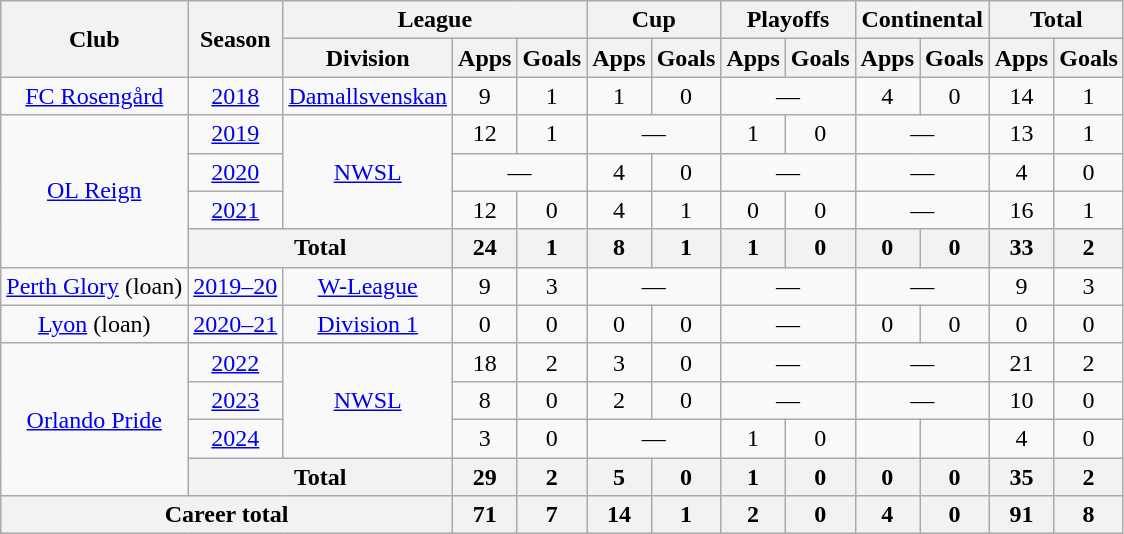<table class="wikitable" style="text-align: center;">
<tr>
<th rowspan="2">Club</th>
<th rowspan="2">Season</th>
<th colspan="3">League</th>
<th colspan="2">Cup</th>
<th colspan="2">Playoffs</th>
<th colspan="2">Continental</th>
<th colspan="2">Total</th>
</tr>
<tr>
<th>Division</th>
<th>Apps</th>
<th>Goals</th>
<th>Apps</th>
<th>Goals</th>
<th>Apps</th>
<th>Goals</th>
<th>Apps</th>
<th>Goals</th>
<th>Apps</th>
<th>Goals</th>
</tr>
<tr>
<td><a href='#'>FC Rosengård</a></td>
<td><a href='#'>2018</a></td>
<td><a href='#'>Damallsvenskan</a></td>
<td>9</td>
<td>1</td>
<td>1</td>
<td>0</td>
<td colspan="2">—</td>
<td>4</td>
<td>0</td>
<td>14</td>
<td>1</td>
</tr>
<tr>
<td rowspan="4"><a href='#'>OL Reign</a></td>
<td><a href='#'>2019</a></td>
<td rowspan="3"><a href='#'>NWSL</a></td>
<td>12</td>
<td>1</td>
<td colspan="2">—</td>
<td>1</td>
<td>0</td>
<td colspan="2">—</td>
<td>13</td>
<td>1</td>
</tr>
<tr>
<td><a href='#'>2020</a></td>
<td colspan="2">—</td>
<td>4</td>
<td>0</td>
<td colspan="2">—</td>
<td colspan="2">—</td>
<td>4</td>
<td>0</td>
</tr>
<tr>
<td><a href='#'>2021</a></td>
<td>12</td>
<td>0</td>
<td>4</td>
<td>1</td>
<td>0</td>
<td>0</td>
<td colspan="2">—</td>
<td>16</td>
<td>1</td>
</tr>
<tr>
<th colspan="2">Total</th>
<th>24</th>
<th>1</th>
<th>8</th>
<th>1</th>
<th>1</th>
<th>0</th>
<th>0</th>
<th>0</th>
<th>33</th>
<th>2</th>
</tr>
<tr>
<td><a href='#'>Perth Glory</a> (loan)</td>
<td><a href='#'>2019–20</a></td>
<td><a href='#'>W-League</a></td>
<td>9</td>
<td>3</td>
<td colspan="2">—</td>
<td colspan="2">—</td>
<td colspan="2">—</td>
<td>9</td>
<td>3</td>
</tr>
<tr>
<td><a href='#'>Lyon</a> (loan)</td>
<td><a href='#'>2020–21</a></td>
<td><a href='#'>Division 1</a></td>
<td>0</td>
<td>0</td>
<td>0</td>
<td>0</td>
<td colspan="2">—</td>
<td>0</td>
<td>0</td>
<td>0</td>
<td>0</td>
</tr>
<tr>
<td rowspan="4"><a href='#'>Orlando Pride</a></td>
<td><a href='#'>2022</a></td>
<td rowspan="3"><a href='#'>NWSL</a></td>
<td>18</td>
<td>2</td>
<td>3</td>
<td>0</td>
<td colspan="2">—</td>
<td colspan="2">—</td>
<td>21</td>
<td>2</td>
</tr>
<tr>
<td><a href='#'>2023</a></td>
<td>8</td>
<td>0</td>
<td>2</td>
<td>0</td>
<td colspan="2">—</td>
<td colspan="2">—</td>
<td>10</td>
<td>0</td>
</tr>
<tr>
<td><a href='#'>2024</a></td>
<td>3</td>
<td>0</td>
<td colspan="2">—</td>
<td>1</td>
<td>0</td>
<td></td>
<td></td>
<td>4</td>
<td>0</td>
</tr>
<tr>
<th colspan="2">Total</th>
<th>29</th>
<th>2</th>
<th>5</th>
<th>0</th>
<th>1</th>
<th>0</th>
<th>0</th>
<th>0</th>
<th>35</th>
<th>2</th>
</tr>
<tr>
<th colspan="3">Career total</th>
<th>71</th>
<th>7</th>
<th>14</th>
<th>1</th>
<th>2</th>
<th>0</th>
<th>4</th>
<th>0</th>
<th>91</th>
<th>8</th>
</tr>
</table>
